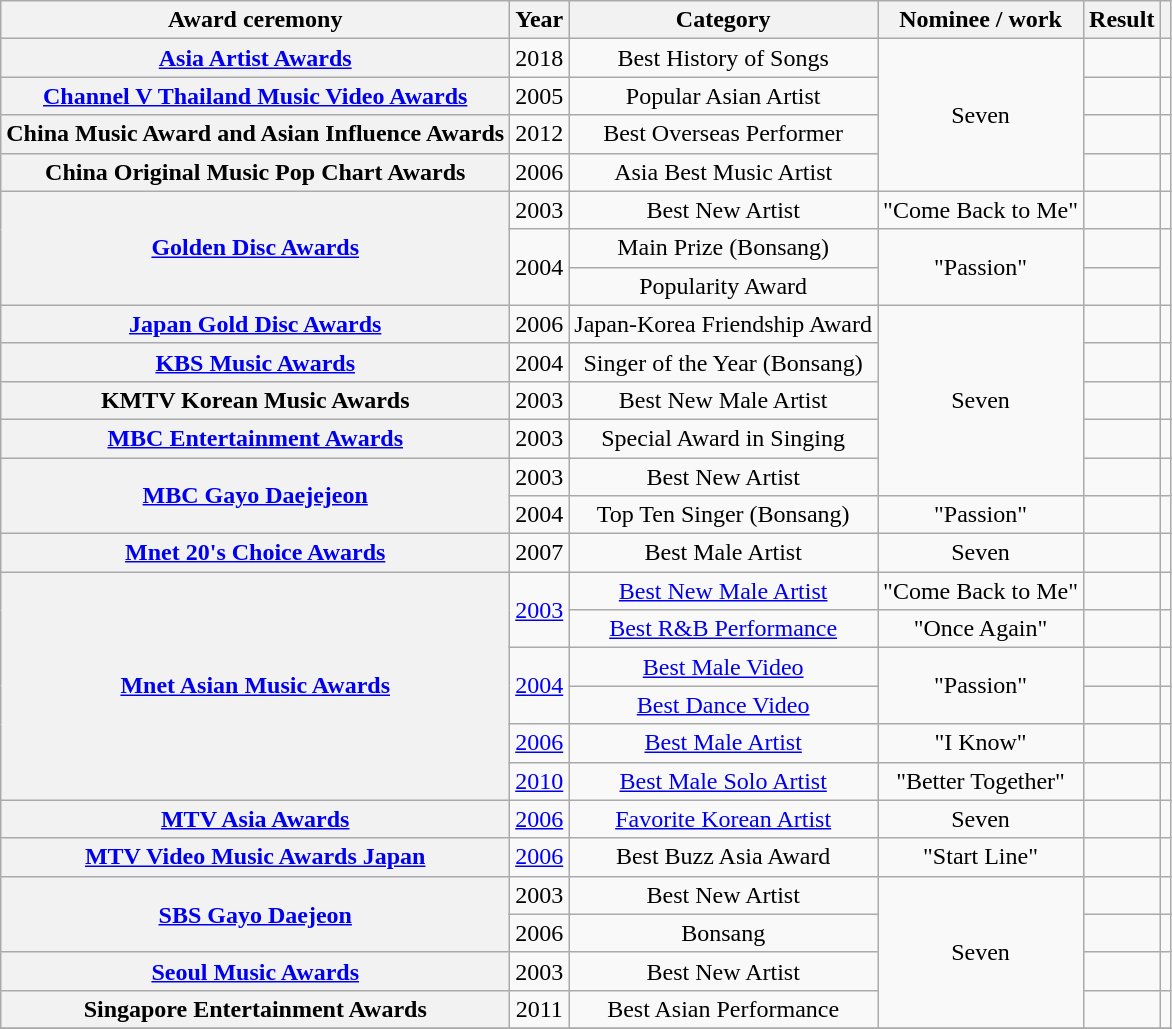<table class="wikitable sortable plainrowheaders" style="text-align:center">
<tr>
<th scope="col">Award ceremony</th>
<th scope="col">Year</th>
<th scope="col">Category</th>
<th scope="col">Nominee / work</th>
<th scope="col">Result</th>
<th scope="col" class="unsortable"></th>
</tr>
<tr>
<th scope="row"><a href='#'>Asia Artist Awards</a></th>
<td>2018</td>
<td>Best History of Songs</td>
<td rowspan="4">Seven</td>
<td></td>
<td></td>
</tr>
<tr>
<th scope="row"><a href='#'>Channel V Thailand Music Video Awards</a></th>
<td>2005</td>
<td>Popular Asian Artist</td>
<td></td>
<td></td>
</tr>
<tr>
<th scope="row">China Music Award and Asian Influence Awards</th>
<td>2012</td>
<td>Best Overseas Performer</td>
<td></td>
<td></td>
</tr>
<tr>
<th scope="row">China Original Music Pop Chart Awards</th>
<td>2006</td>
<td>Asia Best Music Artist</td>
<td></td>
<td></td>
</tr>
<tr>
<th rowspan="3" scope="row"><a href='#'>Golden Disc Awards</a></th>
<td>2003</td>
<td>Best New Artist</td>
<td>"Come Back to Me"</td>
<td></td>
<td></td>
</tr>
<tr>
<td rowspan="2">2004</td>
<td>Main Prize (Bonsang)</td>
<td rowspan="2">"Passion"</td>
<td></td>
<td rowspan="2"></td>
</tr>
<tr>
<td>Popularity Award</td>
<td></td>
</tr>
<tr>
<th scope="row"><a href='#'>Japan Gold Disc Awards</a></th>
<td>2006</td>
<td>Japan-Korea Friendship Award</td>
<td rowspan="5">Seven</td>
<td></td>
<td></td>
</tr>
<tr>
<th scope="row"><a href='#'>KBS Music Awards</a></th>
<td>2004</td>
<td>Singer of the Year (Bonsang)</td>
<td></td>
<td></td>
</tr>
<tr>
<th scope="row">KMTV Korean Music Awards</th>
<td>2003</td>
<td>Best New Male Artist</td>
<td></td>
<td></td>
</tr>
<tr>
<th scope="row"><a href='#'>MBC Entertainment Awards</a></th>
<td>2003</td>
<td>Special Award in Singing</td>
<td></td>
<td></td>
</tr>
<tr>
<th rowspan="2" scope="row"><a href='#'>MBC Gayo Daejejeon</a></th>
<td>2003</td>
<td>Best New Artist</td>
<td></td>
<td></td>
</tr>
<tr>
<td>2004</td>
<td>Top Ten Singer (Bonsang)</td>
<td>"Passion"</td>
<td></td>
<td></td>
</tr>
<tr>
<th scope="row"><a href='#'>Mnet 20's Choice Awards</a></th>
<td>2007</td>
<td>Best Male Artist</td>
<td>Seven</td>
<td></td>
<td></td>
</tr>
<tr>
<th rowspan="6" scope="row"><a href='#'>Mnet Asian Music Awards</a></th>
<td rowspan="2"><a href='#'>2003</a></td>
<td><a href='#'>Best New Male Artist</a></td>
<td>"Come Back to Me"</td>
<td></td>
<td></td>
</tr>
<tr>
<td><a href='#'>Best R&B Performance</a></td>
<td>"Once Again"</td>
<td></td>
<td></td>
</tr>
<tr>
<td rowspan="2"><a href='#'>2004</a></td>
<td><a href='#'>Best Male Video</a></td>
<td rowspan="2">"Passion"</td>
<td></td>
<td></td>
</tr>
<tr>
<td><a href='#'>Best Dance Video</a></td>
<td></td>
<td></td>
</tr>
<tr>
<td><a href='#'>2006</a></td>
<td><a href='#'>Best Male Artist</a></td>
<td>"I Know"</td>
<td></td>
<td></td>
</tr>
<tr>
<td><a href='#'>2010</a></td>
<td><a href='#'>Best Male Solo Artist</a></td>
<td>"Better Together"</td>
<td></td>
<td></td>
</tr>
<tr>
<th scope="row"><a href='#'>MTV Asia Awards</a></th>
<td><a href='#'>2006</a></td>
<td><a href='#'>Favorite Korean Artist</a></td>
<td>Seven</td>
<td></td>
<td></td>
</tr>
<tr>
<th scope="row"><a href='#'>MTV Video Music Awards Japan</a></th>
<td><a href='#'>2006</a></td>
<td>Best Buzz Asia Award</td>
<td>"Start Line"</td>
<td></td>
<td></td>
</tr>
<tr>
<th rowspan="2" scope="row"><a href='#'>SBS Gayo Daejeon</a></th>
<td>2003</td>
<td>Best New Artist</td>
<td rowspan="4">Seven</td>
<td></td>
<td></td>
</tr>
<tr>
<td>2006</td>
<td>Bonsang</td>
<td></td>
<td></td>
</tr>
<tr>
<th scope="row"><a href='#'>Seoul Music Awards</a></th>
<td>2003</td>
<td>Best New Artist</td>
<td></td>
<td></td>
</tr>
<tr>
<th scope="row">Singapore Entertainment Awards</th>
<td>2011</td>
<td>Best Asian Performance</td>
<td></td>
<td></td>
</tr>
<tr>
</tr>
</table>
